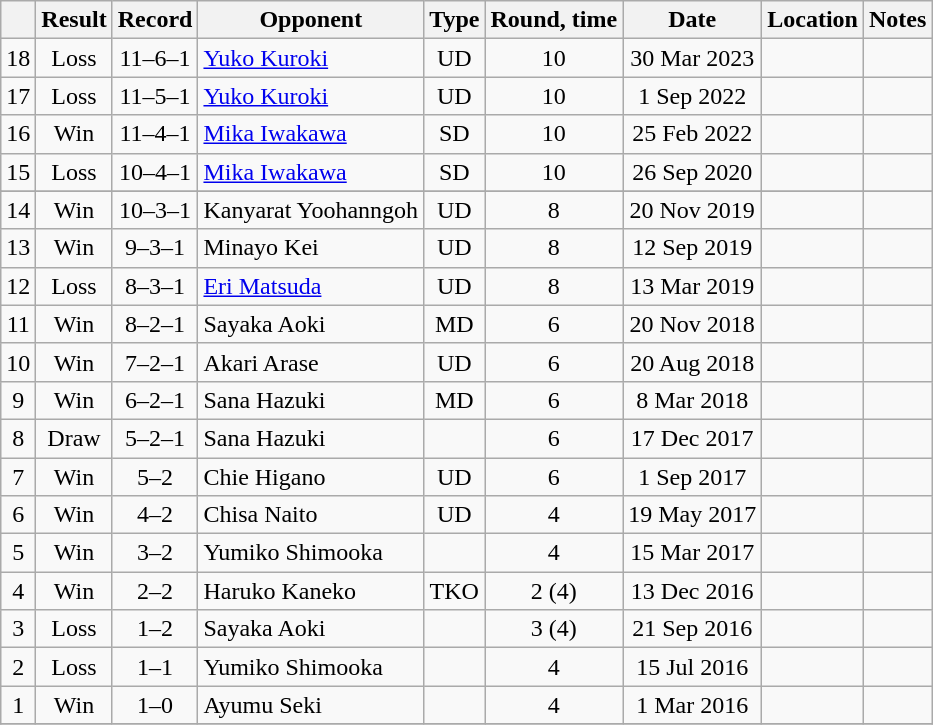<table class="wikitable" style="text-align:center">
<tr>
<th></th>
<th>Result</th>
<th>Record</th>
<th>Opponent</th>
<th>Type</th>
<th>Round, time</th>
<th>Date</th>
<th>Location</th>
<th>Notes</th>
</tr>
<tr>
<td>18</td>
<td>Loss</td>
<td>11–6–1</td>
<td align=left><a href='#'>Yuko Kuroki</a></td>
<td>UD</td>
<td>10</td>
<td>30 Mar 2023</td>
<td align=left></td>
<td align=left></td>
</tr>
<tr>
<td>17</td>
<td>Loss</td>
<td>11–5–1</td>
<td align=left><a href='#'>Yuko Kuroki</a></td>
<td>UD</td>
<td>10</td>
<td>1 Sep 2022</td>
<td align=left></td>
<td align=left></td>
</tr>
<tr>
<td>16</td>
<td>Win</td>
<td>11–4–1</td>
<td align=left><a href='#'>Mika Iwakawa</a></td>
<td>SD</td>
<td>10</td>
<td>25 Feb 2022</td>
<td align=left></td>
<td align=left></td>
</tr>
<tr>
<td>15</td>
<td>Loss</td>
<td>10–4–1</td>
<td align=left><a href='#'>Mika Iwakawa</a></td>
<td>SD</td>
<td>10</td>
<td>26 Sep 2020</td>
<td align=left></td>
<td align=left></td>
</tr>
<tr>
</tr>
<tr>
<td>14</td>
<td>Win</td>
<td>10–3–1</td>
<td align=left>Kanyarat Yoohanngoh</td>
<td>UD</td>
<td>8</td>
<td>20 Nov 2019</td>
<td align=left></td>
<td align=left></td>
</tr>
<tr>
<td>13</td>
<td>Win</td>
<td>9–3–1</td>
<td align=left>Minayo Kei</td>
<td>UD</td>
<td>8</td>
<td>12 Sep 2019</td>
<td align=left></td>
<td align=left></td>
</tr>
<tr>
<td>12</td>
<td>Loss</td>
<td>8–3–1</td>
<td align=left><a href='#'>Eri Matsuda</a></td>
<td>UD</td>
<td>8</td>
<td>13 Mar 2019</td>
<td align=left></td>
<td align=left></td>
</tr>
<tr>
<td>11</td>
<td>Win</td>
<td>8–2–1</td>
<td align=left>Sayaka Aoki</td>
<td>MD</td>
<td>6</td>
<td>20 Nov 2018</td>
<td align=left></td>
<td align=left></td>
</tr>
<tr>
<td>10</td>
<td>Win</td>
<td>7–2–1</td>
<td align=left>Akari Arase</td>
<td>UD</td>
<td>6</td>
<td>20 Aug 2018</td>
<td align=left></td>
<td align=left></td>
</tr>
<tr>
<td>9</td>
<td>Win</td>
<td>6–2–1</td>
<td align=left>Sana Hazuki</td>
<td>MD</td>
<td>6</td>
<td>8 Mar 2018</td>
<td align=left></td>
<td align=left></td>
</tr>
<tr>
<td>8</td>
<td>Draw</td>
<td>5–2–1</td>
<td align=left>Sana Hazuki</td>
<td></td>
<td>6</td>
<td>17 Dec 2017</td>
<td align=left></td>
<td align=left></td>
</tr>
<tr>
<td>7</td>
<td>Win</td>
<td>5–2</td>
<td align=left>Chie Higano</td>
<td>UD</td>
<td>6</td>
<td>1 Sep 2017</td>
<td align=left></td>
<td align=left></td>
</tr>
<tr>
<td>6</td>
<td>Win</td>
<td>4–2</td>
<td align=left>Chisa Naito</td>
<td>UD</td>
<td>4</td>
<td>19 May 2017</td>
<td align=left></td>
<td align=left></td>
</tr>
<tr>
<td>5</td>
<td>Win</td>
<td>3–2</td>
<td align=left>Yumiko Shimooka</td>
<td></td>
<td>4</td>
<td>15 Mar 2017</td>
<td align=left></td>
<td align=left></td>
</tr>
<tr>
<td>4</td>
<td>Win</td>
<td>2–2</td>
<td align=left>Haruko Kaneko</td>
<td>TKO</td>
<td>2 (4)</td>
<td>13 Dec 2016</td>
<td align=left></td>
<td align=left></td>
</tr>
<tr>
<td>3</td>
<td>Loss</td>
<td>1–2</td>
<td align=left>Sayaka Aoki</td>
<td></td>
<td>3 (4)</td>
<td>21 Sep 2016</td>
<td align=left></td>
<td align=left></td>
</tr>
<tr>
<td>2</td>
<td>Loss</td>
<td>1–1</td>
<td align=left>Yumiko Shimooka</td>
<td></td>
<td>4</td>
<td>15 Jul 2016</td>
<td align=left></td>
<td align=left></td>
</tr>
<tr>
<td>1</td>
<td>Win</td>
<td>1–0</td>
<td align=left>Ayumu Seki</td>
<td></td>
<td>4</td>
<td>1 Mar 2016</td>
<td align=left></td>
<td align=left></td>
</tr>
<tr>
</tr>
</table>
